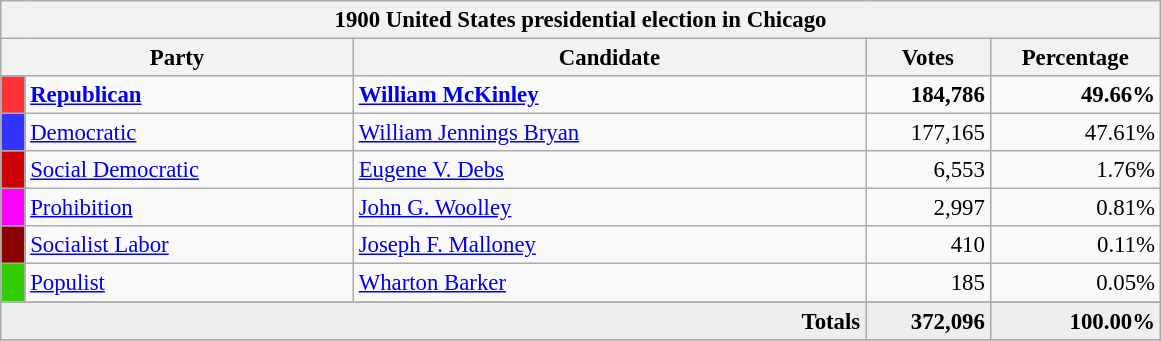<table class="wikitable" style="font-size: 95%;">
<tr>
<th colspan="6">1900 United States presidential election in Chicago</th>
</tr>
<tr>
<th colspan="2" style="width: 15em">Party</th>
<th style="width: 22em">Candidate</th>
<th style="width: 5em">Votes</th>
<th style="width: 7em">Percentage</th>
</tr>
<tr>
<th style="background-color:#FF3333; width: 3px"></th>
<td style="width: 130px"><strong><a href='#'>Republican</a></strong></td>
<td><strong><a href='#'>William McKinley</a></strong></td>
<td align="right"><strong>184,786</strong></td>
<td align="right"><strong>49.66%</strong></td>
</tr>
<tr>
<th style="background-color:#3333FF; width: 3px"></th>
<td style="width: 130px"><a href='#'>Democratic</a></td>
<td><a href='#'>William Jennings Bryan</a></td>
<td align="right">177,165</td>
<td align="right">47.61%</td>
</tr>
<tr>
<th style="background-color:#c00; width: 3px"></th>
<td style="width: 130px"><a href='#'>Social Democratic</a></td>
<td><a href='#'>Eugene V. Debs</a></td>
<td align="right">6,553</td>
<td align="right">1.76%</td>
</tr>
<tr>
<th style="background-color:#FF00FF; width: 3px"></th>
<td style="width: 130px"><a href='#'>Prohibition</a></td>
<td><a href='#'>John G. Woolley</a></td>
<td align="right">2,997</td>
<td align="right">0.81%</td>
</tr>
<tr>
<th style="background-color:#8B0000; width: 3px"></th>
<td style="width: 130px"><a href='#'>Socialist Labor</a></td>
<td><a href='#'>Joseph F. Malloney</a></td>
<td align="right">410</td>
<td align="right">0.11%</td>
</tr>
<tr>
<th style="background-color:#3c0; width: 3px"></th>
<td style="width: 130px"><a href='#'>Populist</a></td>
<td><a href='#'>Wharton Barker</a></td>
<td align="right">185</td>
<td align="right">0.05%</td>
</tr>
<tr>
</tr>
<tr bgcolor="#EEEEEE">
<td colspan="3" align="right"><strong>Totals</strong></td>
<td align="right"><strong>372,096</strong></td>
<td align="right"><strong>100.00%</strong></td>
</tr>
<tr bgcolor="#EEEEEE">
</tr>
</table>
